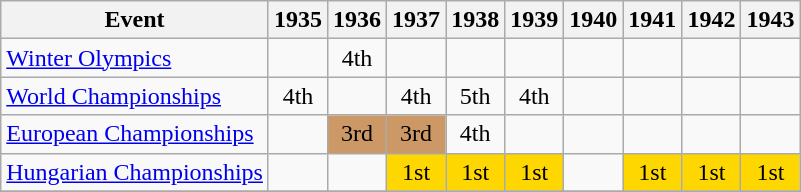<table class="wikitable">
<tr>
<th>Event</th>
<th>1935</th>
<th>1936</th>
<th>1937</th>
<th>1938</th>
<th>1939</th>
<th>1940</th>
<th>1941</th>
<th>1942</th>
<th>1943</th>
</tr>
<tr>
<td><a href='#'>Winter Olympics</a></td>
<td></td>
<td align="center">4th</td>
<td></td>
<td></td>
<td></td>
<td></td>
<td></td>
<td></td>
<td></td>
</tr>
<tr>
<td><a href='#'>World Championships</a></td>
<td align="center">4th</td>
<td></td>
<td align="center">4th</td>
<td align="center">5th</td>
<td align="center">4th</td>
<td></td>
<td></td>
<td></td>
<td></td>
</tr>
<tr>
<td><a href='#'>European Championships</a></td>
<td></td>
<td align="center" bgcolor="cc9966">3rd</td>
<td align="center" bgcolor="cc9966">3rd</td>
<td align="center">4th</td>
<td></td>
<td></td>
<td></td>
<td></td>
<td></td>
</tr>
<tr>
<td><a href='#'>Hungarian Championships</a></td>
<td></td>
<td></td>
<td align="center" bgcolor="gold">1st</td>
<td align="center" bgcolor="gold">1st</td>
<td align="center" bgcolor="gold">1st</td>
<td></td>
<td align="center" bgcolor="gold">1st</td>
<td align="center" bgcolor="gold">1st</td>
<td align="center" bgcolor="gold">1st</td>
</tr>
<tr>
</tr>
</table>
